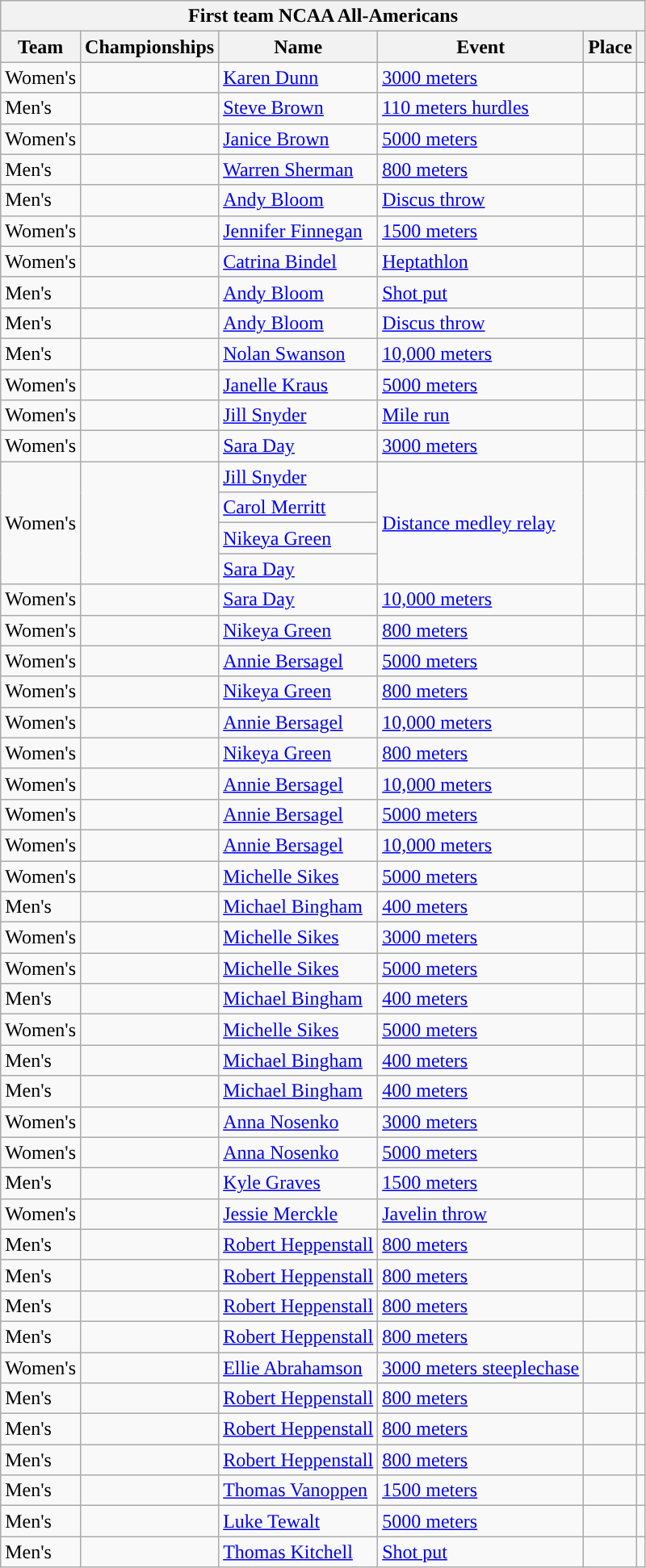<table class="wikitable sortable">
<tr>
<th colspan="6">First team NCAA All-Americans</th>
</tr>
<tr>
<th scope="col">Team</th>
<th scope="col">Championships</th>
<th scope="col">Name</th>
<th scope="col">Event</th>
<th scope="col">Place</th>
<th scope="col"></th>
</tr>
<tr>
<td>Women's</td>
<td></td>
<td><a href='#'>Karen Dunn</a></td>
<td><a href='#'>3000 meters</a></td>
<td></td>
<td></td>
</tr>
<tr>
<td>Men's</td>
<td></td>
<td><a href='#'>Steve Brown</a></td>
<td><a href='#'>110 meters hurdles</a></td>
<td></td>
<td></td>
</tr>
<tr>
<td>Women's</td>
<td></td>
<td><a href='#'>Janice Brown</a></td>
<td><a href='#'>5000 meters</a></td>
<td></td>
<td></td>
</tr>
<tr>
<td>Men's</td>
<td></td>
<td><a href='#'>Warren Sherman</a></td>
<td><a href='#'>800 meters</a></td>
<td></td>
<td></td>
</tr>
<tr>
<td>Men's</td>
<td></td>
<td><a href='#'>Andy Bloom</a></td>
<td><a href='#'>Discus throw</a></td>
<td></td>
<td></td>
</tr>
<tr>
<td>Women's</td>
<td></td>
<td><a href='#'>Jennifer Finnegan</a></td>
<td><a href='#'>1500 meters</a></td>
<td></td>
<td></td>
</tr>
<tr>
<td>Women's</td>
<td></td>
<td><a href='#'>Catrina Bindel</a></td>
<td><a href='#'>Heptathlon</a></td>
<td></td>
<td></td>
</tr>
<tr>
<td>Men's</td>
<td></td>
<td><a href='#'>Andy Bloom</a></td>
<td><a href='#'>Shot put</a></td>
<td></td>
<td></td>
</tr>
<tr>
<td>Men's</td>
<td></td>
<td><a href='#'>Andy Bloom</a></td>
<td><a href='#'>Discus throw</a></td>
<td></td>
<td></td>
</tr>
<tr>
<td>Men's</td>
<td></td>
<td><a href='#'>Nolan Swanson</a></td>
<td><a href='#'>10,000 meters</a></td>
<td></td>
<td></td>
</tr>
<tr>
<td>Women's</td>
<td></td>
<td><a href='#'>Janelle Kraus</a></td>
<td><a href='#'>5000 meters</a></td>
<td></td>
<td></td>
</tr>
<tr>
<td>Women's</td>
<td></td>
<td><a href='#'>Jill Snyder</a></td>
<td><a href='#'>Mile run</a></td>
<td></td>
<td></td>
</tr>
<tr>
<td>Women's</td>
<td></td>
<td><a href='#'>Sara Day</a></td>
<td><a href='#'>3000 meters</a></td>
<td></td>
<td></td>
</tr>
<tr>
<td rowspan=4>Women's</td>
<td rowspan=4></td>
<td><a href='#'>Jill Snyder</a></td>
<td rowspan=4><a href='#'>Distance medley relay</a></td>
<td rowspan=4></td>
<td rowspan=4></td>
</tr>
<tr>
<td><a href='#'>Carol Merritt</a></td>
</tr>
<tr>
<td><a href='#'>Nikeya Green</a></td>
</tr>
<tr>
<td><a href='#'>Sara Day</a></td>
</tr>
<tr>
<td>Women's</td>
<td></td>
<td><a href='#'>Sara Day</a></td>
<td><a href='#'>10,000 meters</a></td>
<td></td>
<td></td>
</tr>
<tr>
<td>Women's</td>
<td></td>
<td><a href='#'>Nikeya Green</a></td>
<td><a href='#'>800 meters</a></td>
<td></td>
<td></td>
</tr>
<tr>
<td>Women's</td>
<td></td>
<td><a href='#'>Annie Bersagel</a></td>
<td><a href='#'>5000 meters</a></td>
<td></td>
<td></td>
</tr>
<tr>
<td>Women's</td>
<td></td>
<td><a href='#'>Nikeya Green</a></td>
<td><a href='#'>800 meters</a></td>
<td></td>
<td></td>
</tr>
<tr>
<td>Women's</td>
<td></td>
<td><a href='#'>Annie Bersagel</a></td>
<td><a href='#'>10,000 meters</a></td>
<td></td>
<td></td>
</tr>
<tr>
<td>Women's</td>
<td></td>
<td><a href='#'>Nikeya Green</a></td>
<td><a href='#'>800 meters</a></td>
<td></td>
<td></td>
</tr>
<tr>
<td>Women's</td>
<td></td>
<td><a href='#'>Annie Bersagel</a></td>
<td><a href='#'>10,000 meters</a></td>
<td></td>
<td></td>
</tr>
<tr>
<td>Women's</td>
<td></td>
<td><a href='#'>Annie Bersagel</a></td>
<td><a href='#'>5000 meters</a></td>
<td></td>
<td></td>
</tr>
<tr>
<td>Women's</td>
<td></td>
<td><a href='#'>Annie Bersagel</a></td>
<td><a href='#'>10,000 meters</a></td>
<td></td>
<td></td>
</tr>
<tr>
<td>Women's</td>
<td></td>
<td><a href='#'>Michelle Sikes</a></td>
<td><a href='#'>5000 meters</a></td>
<td></td>
<td></td>
</tr>
<tr>
<td>Men's</td>
<td></td>
<td><a href='#'>Michael Bingham</a></td>
<td><a href='#'>400 meters</a></td>
<td></td>
<td></td>
</tr>
<tr>
<td>Women's</td>
<td></td>
<td><a href='#'>Michelle Sikes</a></td>
<td><a href='#'>3000 meters</a></td>
<td></td>
<td></td>
</tr>
<tr>
<td>Women's</td>
<td></td>
<td><a href='#'>Michelle Sikes</a></td>
<td><a href='#'>5000 meters</a></td>
<td></td>
<td></td>
</tr>
<tr>
<td>Men's</td>
<td></td>
<td><a href='#'>Michael Bingham</a></td>
<td><a href='#'>400 meters</a></td>
<td></td>
<td></td>
</tr>
<tr>
<td>Women's</td>
<td></td>
<td><a href='#'>Michelle Sikes</a></td>
<td><a href='#'>5000 meters</a></td>
<td></td>
<td></td>
</tr>
<tr>
<td>Men's</td>
<td></td>
<td><a href='#'>Michael Bingham</a></td>
<td><a href='#'>400 meters</a></td>
<td></td>
<td></td>
</tr>
<tr>
<td>Men's</td>
<td></td>
<td><a href='#'>Michael Bingham</a></td>
<td><a href='#'>400 meters</a></td>
<td></td>
<td></td>
</tr>
<tr>
<td>Women's</td>
<td></td>
<td><a href='#'>Anna Nosenko</a></td>
<td><a href='#'>3000 meters</a></td>
<td></td>
<td></td>
</tr>
<tr>
<td>Women's</td>
<td></td>
<td><a href='#'>Anna Nosenko</a></td>
<td><a href='#'>5000 meters</a></td>
<td></td>
<td></td>
</tr>
<tr>
<td>Men's</td>
<td></td>
<td><a href='#'>Kyle Graves</a></td>
<td><a href='#'>1500 meters</a></td>
<td></td>
<td></td>
</tr>
<tr>
<td>Women's</td>
<td></td>
<td><a href='#'>Jessie Merckle</a></td>
<td><a href='#'>Javelin throw</a></td>
<td></td>
<td></td>
</tr>
<tr>
<td>Men's</td>
<td></td>
<td><a href='#'>Robert Heppenstall</a></td>
<td><a href='#'>800 meters</a></td>
<td></td>
<td></td>
</tr>
<tr>
<td>Men's</td>
<td></td>
<td><a href='#'>Robert Heppenstall</a></td>
<td><a href='#'>800 meters</a></td>
<td></td>
<td></td>
</tr>
<tr>
<td>Men's</td>
<td></td>
<td><a href='#'>Robert Heppenstall</a></td>
<td><a href='#'>800 meters</a></td>
<td></td>
<td></td>
</tr>
<tr>
<td>Men's</td>
<td></td>
<td><a href='#'>Robert Heppenstall</a></td>
<td><a href='#'>800 meters</a></td>
<td></td>
<td></td>
</tr>
<tr>
<td>Women's</td>
<td></td>
<td><a href='#'>Ellie Abrahamson</a></td>
<td><a href='#'>3000 meters steeplechase</a></td>
<td></td>
<td></td>
</tr>
<tr>
<td>Men's</td>
<td></td>
<td><a href='#'>Robert Heppenstall</a></td>
<td><a href='#'>800 meters</a></td>
<td></td>
<td></td>
</tr>
<tr>
<td>Men's</td>
<td></td>
<td><a href='#'>Robert Heppenstall</a></td>
<td><a href='#'>800 meters</a></td>
<td></td>
<td></td>
</tr>
<tr>
<td>Men's</td>
<td></td>
<td><a href='#'>Robert Heppenstall</a></td>
<td><a href='#'>800 meters</a></td>
<td></td>
<td></td>
</tr>
<tr>
<td>Men's</td>
<td></td>
<td><a href='#'>Thomas Vanoppen</a></td>
<td><a href='#'>1500 meters</a></td>
<td></td>
<td></td>
</tr>
<tr>
<td>Men's</td>
<td></td>
<td><a href='#'>Luke Tewalt</a></td>
<td><a href='#'>5000 meters</a></td>
<td></td>
<td></td>
</tr>
<tr>
<td>Men's</td>
<td></td>
<td><a href='#'>Thomas Kitchell</a></td>
<td><a href='#'>Shot put</a></td>
<td></td>
<td></td>
</tr>
</table>
